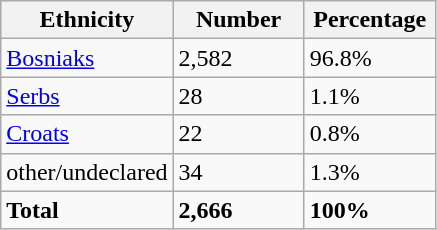<table class="wikitable">
<tr>
<th width="100px">Ethnicity</th>
<th width="80px">Number</th>
<th width="80px">Percentage</th>
</tr>
<tr>
<td><a href='#'>Bosniaks</a></td>
<td>2,582</td>
<td>96.8%</td>
</tr>
<tr>
<td><a href='#'>Serbs</a></td>
<td>28</td>
<td>1.1%</td>
</tr>
<tr>
<td><a href='#'>Croats</a></td>
<td>22</td>
<td>0.8%</td>
</tr>
<tr>
<td>other/undeclared</td>
<td>34</td>
<td>1.3%</td>
</tr>
<tr>
<td><strong>Total</strong></td>
<td><strong>2,666</strong></td>
<td><strong>100%</strong></td>
</tr>
</table>
